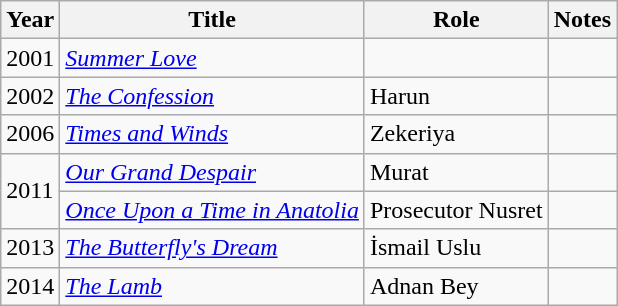<table class="wikitable sortable">
<tr>
<th>Year</th>
<th>Title</th>
<th>Role</th>
<th class = "unsortable">Notes</th>
</tr>
<tr>
<td>2001</td>
<td><em><a href='#'>Summer Love</a></em></td>
<td></td>
<td></td>
</tr>
<tr>
<td>2002</td>
<td><em><a href='#'>The Confession</a></em></td>
<td>Harun</td>
<td></td>
</tr>
<tr>
<td>2006</td>
<td><em><a href='#'>Times and Winds</a></em></td>
<td>Zekeriya</td>
<td></td>
</tr>
<tr>
<td rowspan=2>2011</td>
<td><em><a href='#'>Our Grand Despair</a></em></td>
<td>Murat</td>
<td></td>
</tr>
<tr>
<td><em><a href='#'>Once Upon a Time in Anatolia</a></em></td>
<td>Prosecutor Nusret</td>
<td></td>
</tr>
<tr>
<td>2013</td>
<td><em><a href='#'>The Butterfly's Dream</a></em></td>
<td>İsmail Uslu</td>
<td></td>
</tr>
<tr>
<td>2014</td>
<td><em><a href='#'>The Lamb</a></em></td>
<td>Adnan Bey</td>
<td></td>
</tr>
</table>
